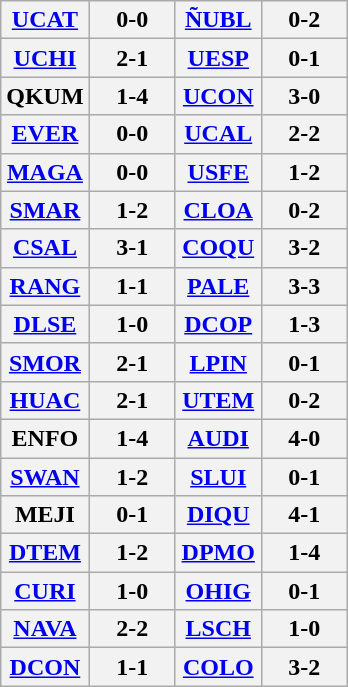<table class="wikitable" style="text-align:center">
<tr>
<th !width="50"><a href='#'>UCAT</a></th>
<th width="50">0-0</th>
<th width="50"><a href='#'>ÑUBL</a></th>
<th width="50">0-2</th>
</tr>
<tr>
<th !width="50"><a href='#'>UCHI</a></th>
<th width="50">2-1</th>
<th width="50"><a href='#'>UESP</a></th>
<th width="50">0-1</th>
</tr>
<tr>
<th !width="50">QKUM</th>
<th width="50">1-4</th>
<th width="50"><a href='#'>UCON</a></th>
<th width="50">3-0</th>
</tr>
<tr>
<th !width="50"><a href='#'>EVER</a></th>
<th width="50">0-0</th>
<th width="50"><a href='#'>UCAL</a></th>
<th width="50">2-2</th>
</tr>
<tr>
<th !width="50"><a href='#'>MAGA</a></th>
<th width="50">0-0</th>
<th width="50"><a href='#'>USFE</a></th>
<th width="50">1-2</th>
</tr>
<tr>
<th !width="50"><a href='#'>SMAR</a></th>
<th width="50">1-2</th>
<th width="50"><a href='#'>CLOA</a></th>
<th width="50">0-2</th>
</tr>
<tr>
<th !width="50"><a href='#'>CSAL</a></th>
<th width="50">3-1</th>
<th width="50"><a href='#'>COQU</a></th>
<th width="50">3-2</th>
</tr>
<tr>
<th !width="50"><a href='#'>RANG</a></th>
<th width="50">1-1</th>
<th width="50"><a href='#'>PALE</a></th>
<th width="50">3-3</th>
</tr>
<tr>
<th !width="50"><a href='#'>DLSE</a></th>
<th width="50">1-0</th>
<th width="50"><a href='#'>DCOP</a></th>
<th width="50">1-3</th>
</tr>
<tr>
<th !width="50"><a href='#'>SMOR</a></th>
<th width="50">2-1</th>
<th width="50"><a href='#'>LPIN</a></th>
<th width="50">0-1</th>
</tr>
<tr>
<th !width="50"><a href='#'>HUAC</a></th>
<th width="50">2-1</th>
<th width="50"><a href='#'>UTEM</a></th>
<th width="50">0-2</th>
</tr>
<tr>
<th !width="50">ENFO</th>
<th width="50">1-4</th>
<th width="50"><a href='#'>AUDI</a></th>
<th width="50">4-0</th>
</tr>
<tr>
<th !width="50"><a href='#'>SWAN</a></th>
<th width="50">1-2</th>
<th width="50"><a href='#'>SLUI</a></th>
<th width="50">0-1</th>
</tr>
<tr>
<th !width="50">MEJI</th>
<th width="50">0-1</th>
<th width="50"><a href='#'>DIQU</a></th>
<th width="50">4-1</th>
</tr>
<tr>
<th !width="50"><a href='#'>DTEM</a></th>
<th width="50">1-2</th>
<th width="50"><a href='#'>DPMO</a></th>
<th width="50">1-4</th>
</tr>
<tr>
<th !width="50"><a href='#'>CURI</a></th>
<th width="50">1-0</th>
<th width="50"><a href='#'>OHIG</a></th>
<th width="50">0-1</th>
</tr>
<tr>
<th !width="50"><a href='#'>NAVA</a></th>
<th width="50">2-2</th>
<th width="50"><a href='#'>LSCH</a></th>
<th width="50">1-0</th>
</tr>
<tr>
<th !width="50"><a href='#'>DCON</a></th>
<th width="50">1-1</th>
<th width="50"><a href='#'>COLO</a></th>
<th width="50">3-2</th>
</tr>
</table>
